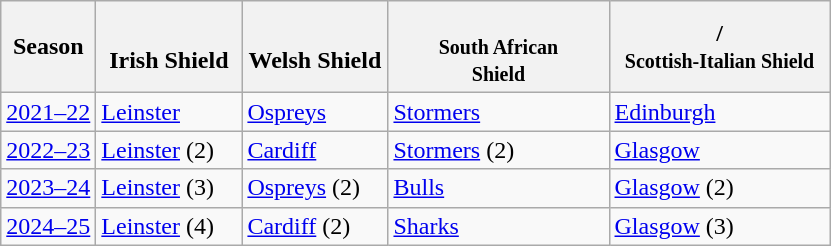<table class="wikitable">
<tr>
<th>Season</th>
<th width=90><br>Irish Shield</th>
<th width=90><br>Welsh Shield</th>
<th width=140><small><br>South African<br>Shield</small></th>
<th width=140>/ <br><small>Scottish-Italian Shield</small></th>
</tr>
<tr>
<td><a href='#'>2021–22</a></td>
<td><a href='#'>Leinster</a></td>
<td><a href='#'>Ospreys</a></td>
<td><a href='#'>Stormers</a></td>
<td><a href='#'>Edinburgh</a></td>
</tr>
<tr>
<td><a href='#'>2022–23</a></td>
<td><a href='#'>Leinster</a> (2)</td>
<td><a href='#'>Cardiff</a></td>
<td><a href='#'>Stormers</a> (2)</td>
<td><a href='#'>Glasgow</a></td>
</tr>
<tr>
<td><a href='#'>2023–24</a></td>
<td><a href='#'>Leinster</a> (3)</td>
<td><a href='#'>Ospreys</a> (2)</td>
<td><a href='#'>Bulls</a></td>
<td><a href='#'>Glasgow</a> (2)</td>
</tr>
<tr>
<td><a href='#'>2024–25</a></td>
<td><a href='#'>Leinster</a> (4)</td>
<td><a href='#'>Cardiff</a> (2)</td>
<td><a href='#'>Sharks</a></td>
<td><a href='#'>Glasgow</a> (3)</td>
</tr>
</table>
